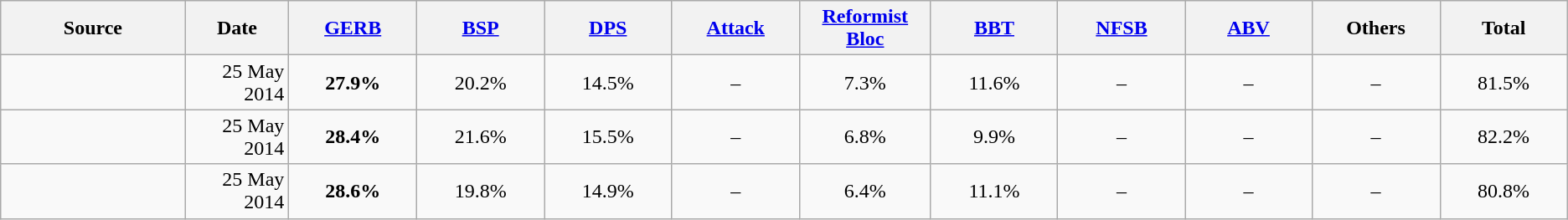<table class="wikitable sortable" border="1">
<tr>
<th style="width:150px">Source</th>
<th style="width:80px">Date</th>
<th style="width:100px"><a href='#'>GERB</a></th>
<th style="width:100px"><a href='#'>BSP</a></th>
<th style="width:100px"><a href='#'>DPS</a></th>
<th style="width:100px"><a href='#'>Attack</a></th>
<th style="width:100px"><a href='#'>Reformist Bloc</a></th>
<th style="width:100px"><a href='#'>BBT</a></th>
<th style="width:100px"><a href='#'>NFSB</a></th>
<th style="width:100px"><a href='#'>ABV</a></th>
<th style="width:100px">Others</th>
<th style="width:100px">Total</th>
</tr>
<tr>
<td></td>
<td align="right">25 May 2014</td>
<td align="center"><strong>27.9%</strong></td>
<td align="center">20.2%</td>
<td align="center">14.5%</td>
<td align="center">–</td>
<td align="center">7.3%</td>
<td align="center">11.6%</td>
<td align="center">–</td>
<td align="center">–</td>
<td align="center">–</td>
<td align="center">81.5%</td>
</tr>
<tr>
<td></td>
<td align="right">25 May 2014</td>
<td align="center"><strong>28.4%</strong></td>
<td align="center">21.6%</td>
<td align="center">15.5%</td>
<td align="center">–</td>
<td align="center">6.8%</td>
<td align="center">9.9%</td>
<td align="center">–</td>
<td align="center">–</td>
<td align="center">–</td>
<td align="center">82.2%</td>
</tr>
<tr>
<td></td>
<td align="right">25 May 2014</td>
<td align="center"><strong>28.6%</strong></td>
<td align="center">19.8%</td>
<td align="center">14.9%</td>
<td align="center">–</td>
<td align="center">6.4%</td>
<td align="center">11.1%</td>
<td align="center">–</td>
<td align="center">–</td>
<td align="center">–</td>
<td align="center">80.8%</td>
</tr>
</table>
